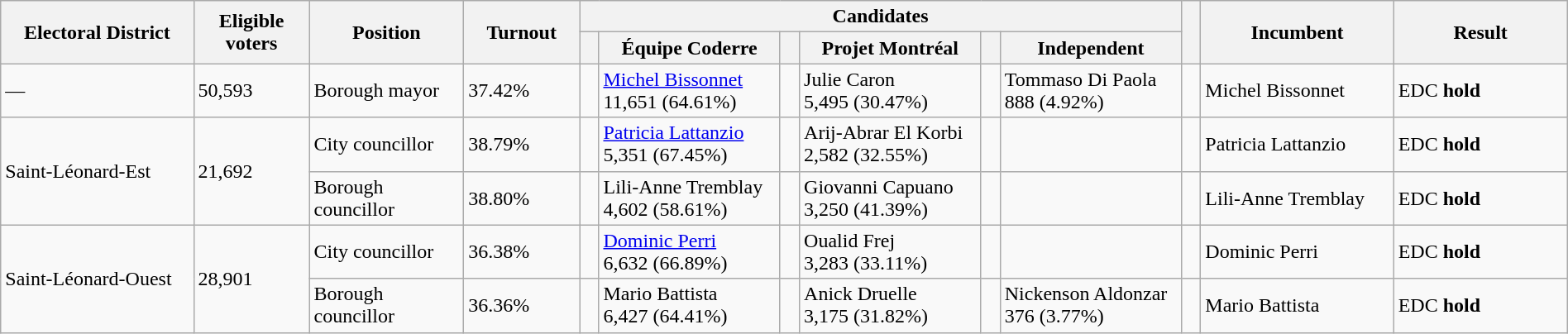<table class="wikitable" width="100%">
<tr>
<th width=10% rowspan=2>Electoral District</th>
<th width=6% rowspan=2>Eligible voters</th>
<th width=8% rowspan=2>Position</th>
<th width=6% rowspan=2>Turnout</th>
<th colspan=6>Candidates</th>
<th width=1% rowspan=2> </th>
<th width=10% rowspan=2>Incumbent</th>
<th width=9% rowspan=2>Result</th>
</tr>
<tr>
<th width=1% > </th>
<th width=9.4% >Équipe Coderre</th>
<th width=1% > </th>
<th width=9.4% ><span>Projet Montréal</span></th>
<th width=1% > </th>
<th width=9.4% >Independent</th>
</tr>
<tr>
<td>—</td>
<td>50,593</td>
<td>Borough mayor</td>
<td>37.42%</td>
<td> </td>
<td><a href='#'>Michel Bissonnet</a> <br> 11,651 (64.61%)</td>
<td></td>
<td>Julie Caron <br> 5,495 (30.47%)</td>
<td></td>
<td>Tommaso Di Paola <br> 888 (4.92%)</td>
<td> </td>
<td>Michel Bissonnet</td>
<td>EDC <strong>hold</strong></td>
</tr>
<tr>
<td rowspan=2>Saint-Léonard-Est</td>
<td rowspan=2>21,692</td>
<td>City councillor</td>
<td>38.79%</td>
<td> </td>
<td><a href='#'>Patricia Lattanzio</a> <br> 5,351 (67.45%)</td>
<td></td>
<td>Arij-Abrar El Korbi <br> 2,582 (32.55%)</td>
<td></td>
<td></td>
<td> </td>
<td>Patricia Lattanzio</td>
<td>EDC <strong>hold</strong></td>
</tr>
<tr>
<td>Borough councillor</td>
<td>38.80%</td>
<td> </td>
<td>Lili-Anne Tremblay <br> 4,602 (58.61%)</td>
<td></td>
<td>Giovanni Capuano <br> 3,250 (41.39%)</td>
<td></td>
<td></td>
<td> </td>
<td>Lili-Anne Tremblay</td>
<td>EDC <strong>hold</strong></td>
</tr>
<tr>
<td rowspan=2>Saint-Léonard-Ouest</td>
<td rowspan=2>28,901</td>
<td>City councillor</td>
<td>36.38%</td>
<td> </td>
<td><a href='#'>Dominic Perri</a> <br> 6,632 (66.89%)</td>
<td></td>
<td>Oualid Frej <br> 3,283 (33.11%)</td>
<td></td>
<td></td>
<td> </td>
<td>Dominic Perri</td>
<td>EDC <strong>hold</strong></td>
</tr>
<tr>
<td>Borough councillor</td>
<td>36.36%</td>
<td> </td>
<td>Mario Battista <br> 6,427 (64.41%)</td>
<td></td>
<td>Anick Druelle <br> 3,175 (31.82%)</td>
<td></td>
<td>Nickenson Aldonzar <br> 376 (3.77%)</td>
<td> </td>
<td>Mario Battista</td>
<td>EDC <strong>hold</strong></td>
</tr>
</table>
